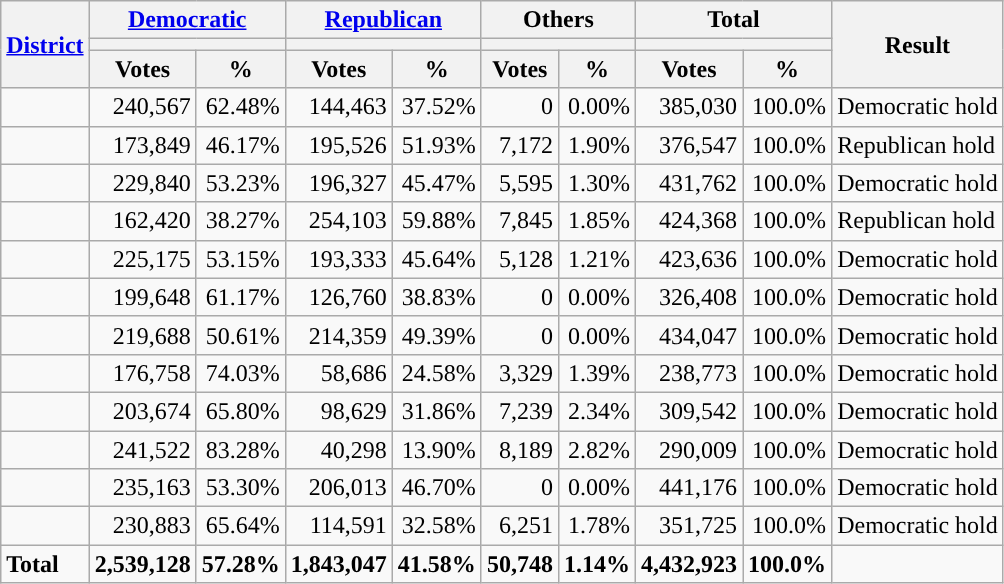<table class="wikitable plainrowheaders sortable" style="font-size:100%; text-align:right;">
<tr>
<th scope=col rowspan=3><a href='#'>District</a></th>
<th scope=col colspan=2><a href='#'>Democratic</a></th>
<th scope=col colspan=2><a href='#'>Republican</a></th>
<th scope=col colspan=2>Others</th>
<th scope=col colspan=2>Total</th>
<th scope=col rowspan=3>Result</th>
</tr>
<tr>
<th scope=col colspan=2 style="background:"></th>
<th scope=col colspan=2 style="background:"></th>
<th scope=col colspan=2></th>
<th scope=col colspan=2></th>
</tr>
<tr>
<th scope=col data-sort-type="number">Votes</th>
<th scope=col data-sort-type="number">%</th>
<th scope=col data-sort-type="number">Votes</th>
<th scope=col data-sort-type="number">%</th>
<th scope=col data-sort-type="number">Votes</th>
<th scope=col data-sort-type="number">%</th>
<th scope=col data-sort-type="number">Votes</th>
<th scope=col data-sort-type="number">%</th>
</tr>
<tr>
<td align=left></td>
<td>240,567</td>
<td>62.48%</td>
<td>144,463</td>
<td>37.52%</td>
<td>0</td>
<td>0.00%</td>
<td>385,030</td>
<td>100.0%</td>
<td align=left>Democratic hold</td>
</tr>
<tr>
<td align=left></td>
<td>173,849</td>
<td>46.17%</td>
<td>195,526</td>
<td>51.93%</td>
<td>7,172</td>
<td>1.90%</td>
<td>376,547</td>
<td>100.0%</td>
<td align=left>Republican hold</td>
</tr>
<tr>
<td align=left></td>
<td>229,840</td>
<td>53.23%</td>
<td>196,327</td>
<td>45.47%</td>
<td>5,595</td>
<td>1.30%</td>
<td>431,762</td>
<td>100.0%</td>
<td align=left>Democratic hold</td>
</tr>
<tr>
<td align=left></td>
<td>162,420</td>
<td>38.27%</td>
<td>254,103</td>
<td>59.88%</td>
<td>7,845</td>
<td>1.85%</td>
<td>424,368</td>
<td>100.0%</td>
<td align=left>Republican hold</td>
</tr>
<tr>
<td align=left></td>
<td>225,175</td>
<td>53.15%</td>
<td>193,333</td>
<td>45.64%</td>
<td>5,128</td>
<td>1.21%</td>
<td>423,636</td>
<td>100.0%</td>
<td align=left>Democratic hold</td>
</tr>
<tr>
<td align=left></td>
<td>199,648</td>
<td>61.17%</td>
<td>126,760</td>
<td>38.83%</td>
<td>0</td>
<td>0.00%</td>
<td>326,408</td>
<td>100.0%</td>
<td align=left>Democratic hold</td>
</tr>
<tr>
<td align=left></td>
<td>219,688</td>
<td>50.61%</td>
<td>214,359</td>
<td>49.39%</td>
<td>0</td>
<td>0.00%</td>
<td>434,047</td>
<td>100.0%</td>
<td align=left>Democratic hold</td>
</tr>
<tr>
<td align=left></td>
<td>176,758</td>
<td>74.03%</td>
<td>58,686</td>
<td>24.58%</td>
<td>3,329</td>
<td>1.39%</td>
<td>238,773</td>
<td>100.0%</td>
<td align=left>Democratic hold</td>
</tr>
<tr>
<td align=left></td>
<td>203,674</td>
<td>65.80%</td>
<td>98,629</td>
<td>31.86%</td>
<td>7,239</td>
<td>2.34%</td>
<td>309,542</td>
<td>100.0%</td>
<td align=left>Democratic hold</td>
</tr>
<tr>
<td align=left></td>
<td>241,522</td>
<td>83.28%</td>
<td>40,298</td>
<td>13.90%</td>
<td>8,189</td>
<td>2.82%</td>
<td>290,009</td>
<td>100.0%</td>
<td align=left>Democratic hold</td>
</tr>
<tr>
<td align=left></td>
<td>235,163</td>
<td>53.30%</td>
<td>206,013</td>
<td>46.70%</td>
<td>0</td>
<td>0.00%</td>
<td>441,176</td>
<td>100.0%</td>
<td align=left>Democratic hold</td>
</tr>
<tr>
<td align=left></td>
<td>230,883</td>
<td>65.64%</td>
<td>114,591</td>
<td>32.58%</td>
<td>6,251</td>
<td>1.78%</td>
<td>351,725</td>
<td>100.0%</td>
<td align=left>Democratic hold</td>
</tr>
<tr class="sortbottom" style="font-weight:bold">
<td align=left>Total</td>
<td>2,539,128</td>
<td>57.28%</td>
<td>1,843,047</td>
<td>41.58%</td>
<td>50,748</td>
<td>1.14%</td>
<td>4,432,923</td>
<td>100.0%</td>
<td></td>
</tr>
</table>
